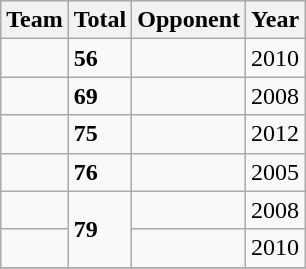<table class="wikitable">
<tr>
<th>Team</th>
<th>Total</th>
<th>Opponent</th>
<th>Year</th>
</tr>
<tr>
<td></td>
<td><strong>56</strong></td>
<td></td>
<td>2010</td>
</tr>
<tr>
<td></td>
<td><strong>69</strong></td>
<td></td>
<td>2008</td>
</tr>
<tr>
<td></td>
<td><strong>75</strong></td>
<td></td>
<td>2012</td>
</tr>
<tr>
<td></td>
<td><strong>76</strong></td>
<td></td>
<td>2005</td>
</tr>
<tr>
<td></td>
<td rowspan="2"><strong>79</strong></td>
<td></td>
<td>2008</td>
</tr>
<tr>
<td></td>
<td></td>
<td>2010</td>
</tr>
<tr>
</tr>
</table>
